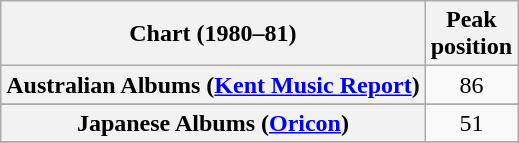<table class="wikitable sortable plainrowheaders" style="text-align:center">
<tr>
<th>Chart (1980–81)</th>
<th>Peak<br>position</th>
</tr>
<tr>
<th scope="row">Australian Albums (<a href='#'>Kent Music Report</a>)</th>
<td>86</td>
</tr>
<tr>
</tr>
<tr>
<th scope="row">Japanese Albums (<a href='#'>Oricon</a>)</th>
<td>51</td>
</tr>
<tr>
</tr>
</table>
